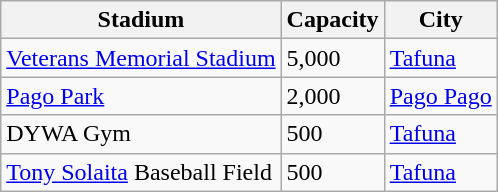<table class="wikitable sortable">
<tr>
<th>Stadium</th>
<th>Capacity</th>
<th>City</th>
</tr>
<tr>
<td><a href='#'>Veterans Memorial Stadium</a></td>
<td>5,000</td>
<td><a href='#'>Tafuna</a></td>
</tr>
<tr>
<td><a href='#'>Pago Park</a></td>
<td>2,000</td>
<td><a href='#'>Pago Pago</a></td>
</tr>
<tr>
<td>DYWA Gym</td>
<td>500</td>
<td><a href='#'>Tafuna</a></td>
</tr>
<tr>
<td><a href='#'>Tony Solaita</a> Baseball Field</td>
<td>500</td>
<td><a href='#'>Tafuna</a></td>
</tr>
</table>
